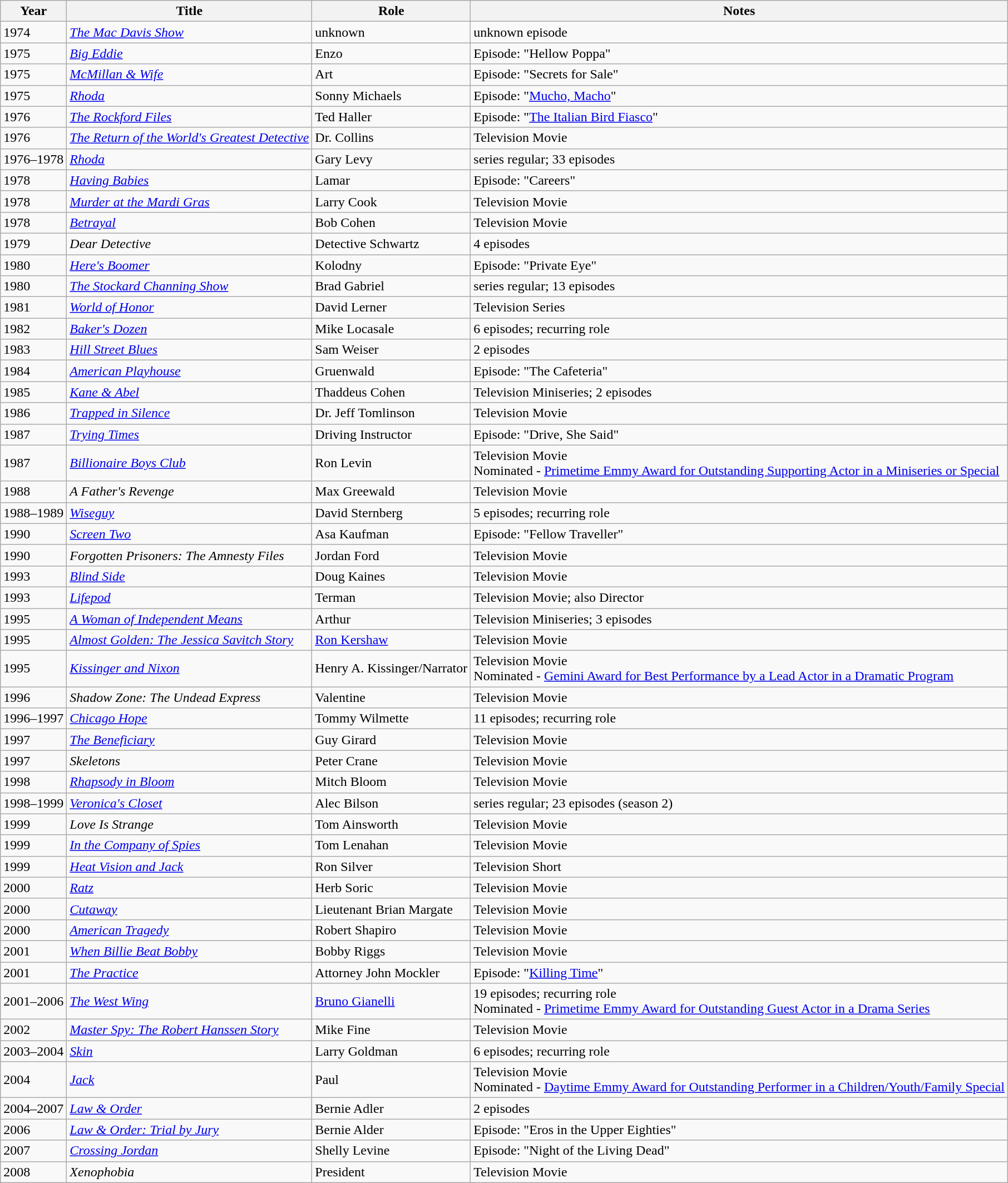<table class="wikitable sortable">
<tr>
<th>Year</th>
<th>Title</th>
<th>Role</th>
<th class="unsortable">Notes</th>
</tr>
<tr>
<td>1974</td>
<td data-sort-value="Mac Davis Show, The"><em><a href='#'>The Mac Davis Show</a></em></td>
<td>unknown</td>
<td>unknown episode</td>
</tr>
<tr f>
<td>1975</td>
<td><em><a href='#'>Big Eddie</a></em></td>
<td>Enzo</td>
<td>Episode: "Hellow Poppa"</td>
</tr>
<tr>
<td>1975</td>
<td><em><a href='#'>McMillan & Wife</a></em></td>
<td>Art</td>
<td>Episode: "Secrets for Sale"</td>
</tr>
<tr>
<td>1975</td>
<td><em><a href='#'>Rhoda</a></em></td>
<td>Sonny Michaels</td>
<td>Episode: "<a href='#'>Mucho, Macho</a>"</td>
</tr>
<tr>
<td>1976</td>
<td data-sort-value="Rockford Files, The"><em><a href='#'>The Rockford Files</a></em></td>
<td>Ted Haller</td>
<td>Episode: "<a href='#'>The Italian Bird Fiasco</a>"</td>
</tr>
<tr>
<td>1976</td>
<td data-sort-value="Return of the World's Greatest Detective, The"><em><a href='#'>The Return of the World's Greatest Detective</a></em></td>
<td>Dr. Collins</td>
<td>Television Movie</td>
</tr>
<tr>
<td>1976–1978</td>
<td><em><a href='#'>Rhoda</a></em></td>
<td>Gary Levy</td>
<td>series regular; 33 episodes</td>
</tr>
<tr>
<td>1978</td>
<td><em><a href='#'>Having Babies</a></em></td>
<td>Lamar</td>
<td>Episode: "Careers"</td>
</tr>
<tr>
<td>1978</td>
<td><em><a href='#'>Murder at the Mardi Gras</a></em></td>
<td>Larry Cook</td>
<td>Television Movie</td>
</tr>
<tr>
<td>1978</td>
<td><em><a href='#'>Betrayal</a></em></td>
<td>Bob Cohen</td>
<td>Television Movie</td>
</tr>
<tr>
<td>1979</td>
<td><em>Dear Detective</em></td>
<td>Detective Schwartz</td>
<td>4 episodes</td>
</tr>
<tr>
<td>1980</td>
<td><em><a href='#'>Here's Boomer</a></em></td>
<td>Kolodny</td>
<td>Episode: "Private Eye"</td>
</tr>
<tr>
<td>1980</td>
<td data-sort-value="Stockard Channing Show, The"><em><a href='#'>The Stockard Channing Show</a></em></td>
<td>Brad Gabriel</td>
<td>series regular; 13 episodes</td>
</tr>
<tr>
<td>1981</td>
<td><em><a href='#'>World of Honor</a></em></td>
<td>David Lerner</td>
<td>Television Series</td>
</tr>
<tr>
<td>1982</td>
<td><em><a href='#'>Baker's Dozen</a></em></td>
<td>Mike Locasale</td>
<td>6 episodes; recurring role</td>
</tr>
<tr>
<td>1983</td>
<td><em><a href='#'>Hill Street Blues</a></em></td>
<td>Sam Weiser</td>
<td>2 episodes</td>
</tr>
<tr>
<td>1984</td>
<td><em><a href='#'>American Playhouse</a></em></td>
<td>Gruenwald</td>
<td>Episode: "The Cafeteria"</td>
</tr>
<tr>
<td>1985</td>
<td><em><a href='#'>Kane & Abel</a></em></td>
<td>Thaddeus Cohen</td>
<td>Television Miniseries; 2 episodes</td>
</tr>
<tr>
<td>1986</td>
<td><em><a href='#'>Trapped in Silence</a></em></td>
<td>Dr. Jeff Tomlinson</td>
<td>Television Movie</td>
</tr>
<tr>
<td>1987</td>
<td><em><a href='#'>Trying Times</a></em></td>
<td>Driving Instructor</td>
<td>Episode: "Drive, She Said"</td>
</tr>
<tr>
<td>1987</td>
<td><em><a href='#'>Billionaire Boys Club</a></em></td>
<td>Ron Levin</td>
<td>Television Movie<br>Nominated - <a href='#'>Primetime Emmy Award for Outstanding Supporting Actor in a Miniseries or Special</a></td>
</tr>
<tr>
<td>1988</td>
<td data-sort-value="Father's Revenge, A"><em>A Father's Revenge</em></td>
<td>Max Greewald</td>
<td>Television Movie</td>
</tr>
<tr>
<td>1988–1989</td>
<td><em><a href='#'>Wiseguy</a></em></td>
<td>David Sternberg</td>
<td>5 episodes; recurring role</td>
</tr>
<tr>
<td>1990</td>
<td><em><a href='#'>Screen Two</a></em></td>
<td>Asa Kaufman</td>
<td>Episode: "Fellow Traveller"</td>
</tr>
<tr>
<td>1990</td>
<td><em>Forgotten Prisoners: The Amnesty Files</em></td>
<td>Jordan Ford</td>
<td>Television Movie</td>
</tr>
<tr>
<td>1993</td>
<td><em><a href='#'>Blind Side</a></em></td>
<td>Doug Kaines</td>
<td>Television Movie</td>
</tr>
<tr>
<td>1993</td>
<td><em><a href='#'>Lifepod</a></em></td>
<td>Terman</td>
<td>Television Movie; also Director</td>
</tr>
<tr>
<td>1995</td>
<td data-sort-value="Woman of Independent Means, A"><em><a href='#'>A Woman of Independent Means</a></em></td>
<td>Arthur</td>
<td>Television Miniseries; 3 episodes</td>
</tr>
<tr>
<td>1995</td>
<td><em><a href='#'>Almost Golden: The Jessica Savitch Story</a></em></td>
<td><a href='#'>Ron Kershaw</a></td>
<td>Television Movie</td>
</tr>
<tr>
<td>1995</td>
<td><em><a href='#'>Kissinger and Nixon</a></em></td>
<td>Henry A. Kissinger/Narrator</td>
<td>Television Movie<br>Nominated - <a href='#'>Gemini Award for Best Performance by a Lead Actor in a Dramatic Program</a></td>
</tr>
<tr>
<td>1996</td>
<td><em>Shadow Zone: The Undead Express</em></td>
<td>Valentine</td>
<td>Television Movie</td>
</tr>
<tr>
<td>1996–1997</td>
<td><em><a href='#'>Chicago Hope</a></em></td>
<td>Tommy Wilmette</td>
<td>11 episodes; recurring role</td>
</tr>
<tr>
<td>1997</td>
<td data-sort-value="Beneficiary, The"><em><a href='#'>The Beneficiary</a></em></td>
<td>Guy Girard</td>
<td>Television Movie</td>
</tr>
<tr>
<td>1997</td>
<td><em>Skeletons</em></td>
<td>Peter Crane</td>
<td>Television Movie</td>
</tr>
<tr>
<td>1998</td>
<td><em><a href='#'>Rhapsody in Bloom</a></em></td>
<td>Mitch Bloom</td>
<td>Television Movie</td>
</tr>
<tr>
<td>1998–1999</td>
<td><em><a href='#'>Veronica's Closet</a></em></td>
<td>Alec Bilson</td>
<td>series regular; 23 episodes (season 2)</td>
</tr>
<tr>
<td>1999</td>
<td><em>Love Is Strange</em></td>
<td>Tom Ainsworth</td>
<td>Television Movie</td>
</tr>
<tr>
<td>1999</td>
<td><em><a href='#'>In the Company of Spies</a></em></td>
<td>Tom Lenahan</td>
<td>Television Movie</td>
</tr>
<tr>
<td>1999</td>
<td><em><a href='#'>Heat Vision and Jack</a></em></td>
<td>Ron Silver</td>
<td>Television Short</td>
</tr>
<tr>
<td>2000</td>
<td><em><a href='#'>Ratz</a></em></td>
<td>Herb Soric</td>
<td>Television Movie</td>
</tr>
<tr>
<td>2000</td>
<td><em><a href='#'>Cutaway</a></em></td>
<td>Lieutenant Brian Margate</td>
<td>Television Movie</td>
</tr>
<tr>
<td>2000</td>
<td><em><a href='#'>American Tragedy</a></em></td>
<td>Robert Shapiro</td>
<td>Television Movie</td>
</tr>
<tr>
<td>2001</td>
<td><em><a href='#'>When Billie Beat Bobby</a></em></td>
<td>Bobby Riggs</td>
<td>Television Movie</td>
</tr>
<tr>
<td>2001</td>
<td data-sort-value="Practice, The"><em><a href='#'>The Practice</a></em></td>
<td>Attorney John Mockler</td>
<td>Episode: "<a href='#'>Killing Time</a>"</td>
</tr>
<tr>
<td>2001–2006</td>
<td data-sort-value="West Wing, The"><em><a href='#'>The West Wing</a></em></td>
<td><a href='#'>Bruno Gianelli</a></td>
<td>19 episodes; recurring role<br>Nominated - <a href='#'>Primetime Emmy Award for Outstanding Guest Actor in a Drama Series</a></td>
</tr>
<tr>
<td>2002</td>
<td><em><a href='#'>Master Spy: The Robert Hanssen Story</a></em></td>
<td>Mike Fine</td>
<td>Television Movie</td>
</tr>
<tr>
<td>2003–2004</td>
<td><em><a href='#'>Skin</a></em></td>
<td>Larry Goldman</td>
<td>6 episodes; recurring role</td>
</tr>
<tr>
<td>2004</td>
<td><em><a href='#'>Jack</a></em></td>
<td>Paul</td>
<td>Television Movie<br>Nominated - <a href='#'>Daytime Emmy Award for Outstanding Performer in a Children/Youth/Family Special</a></td>
</tr>
<tr>
<td>2004–2007</td>
<td><em><a href='#'>Law & Order</a></em></td>
<td>Bernie Adler</td>
<td>2 episodes</td>
</tr>
<tr>
<td>2006</td>
<td><em><a href='#'>Law & Order: Trial by Jury</a></em></td>
<td>Bernie Alder</td>
<td>Episode: "Eros in the Upper Eighties"</td>
</tr>
<tr>
<td>2007</td>
<td><em><a href='#'>Crossing Jordan</a></em></td>
<td>Shelly Levine</td>
<td>Episode: "Night of the Living Dead"</td>
</tr>
<tr>
<td>2008</td>
<td><em>Xenophobia</em></td>
<td>President</td>
<td>Television Movie</td>
</tr>
</table>
